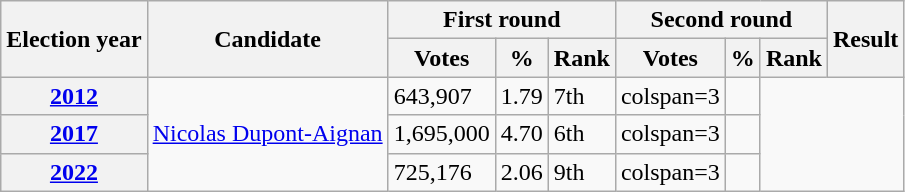<table class="wikitable">
<tr>
<th rowspan="2">Election year</th>
<th rowspan="2">Candidate</th>
<th colspan="3">First round</th>
<th colspan="3">Second round</th>
<th rowspan="2">Result</th>
</tr>
<tr>
<th>Votes</th>
<th>%</th>
<th>Rank</th>
<th>Votes</th>
<th>%</th>
<th>Rank</th>
</tr>
<tr>
<th><a href='#'>2012</a></th>
<td rowspan=3><a href='#'>Nicolas Dupont-Aignan</a></td>
<td>643,907</td>
<td>1.79</td>
<td> 7th</td>
<td>colspan=3 </td>
<td></td>
</tr>
<tr>
<th><a href='#'>2017</a></th>
<td>1,695,000</td>
<td>4.70</td>
<td> 6th</td>
<td>colspan=3 </td>
<td></td>
</tr>
<tr>
<th><a href='#'>2022</a></th>
<td>725,176</td>
<td>2.06</td>
<td> 9th</td>
<td>colspan=3 </td>
<td></td>
</tr>
</table>
